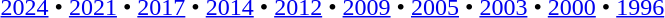<table id=toc class=toc summary=Contents>
<tr>
<td align=center><br><a href='#'>2024</a> • <a href='#'>2021</a> • <a href='#'>2017</a> • <a href='#'>2014</a> • <a href='#'>2012</a> • <a href='#'>2009</a> • <a href='#'>2005</a> • <a href='#'>2003</a> • <a href='#'>2000</a> • <a href='#'>1996</a></td>
</tr>
</table>
